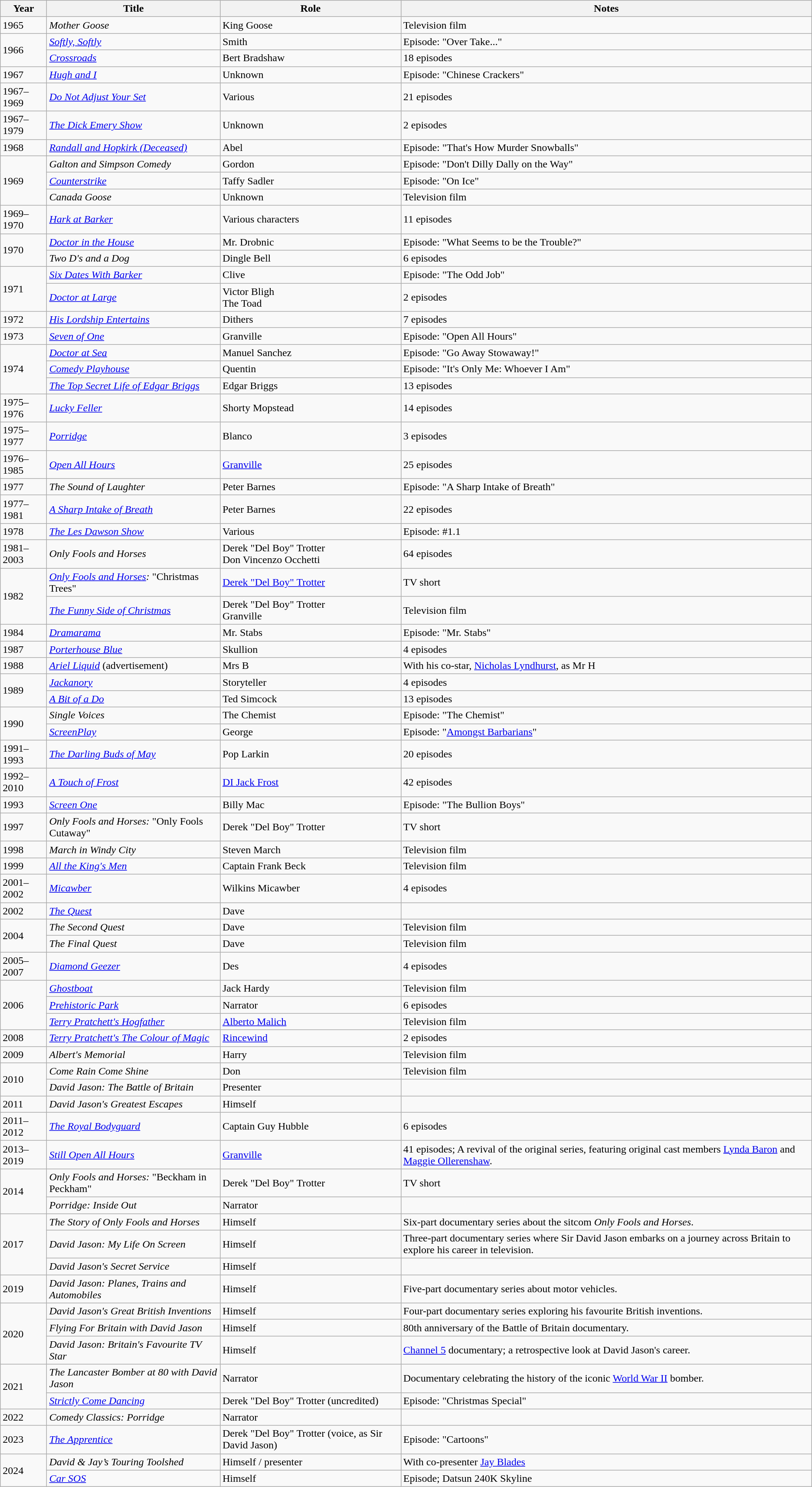<table class = "wikitable sortable">
<tr>
<th>Year</th>
<th>Title</th>
<th>Role</th>
<th class = "unsortable">Notes</th>
</tr>
<tr>
<td>1965</td>
<td><em>Mother Goose</em></td>
<td>King Goose</td>
<td>Television film</td>
</tr>
<tr>
<td rowspan="2">1966</td>
<td><em><a href='#'>Softly, Softly</a></em></td>
<td>Smith</td>
<td>Episode: "Over Take..."</td>
</tr>
<tr>
<td><em><a href='#'>Crossroads</a></em></td>
<td>Bert Bradshaw</td>
<td>18 episodes</td>
</tr>
<tr>
<td>1967</td>
<td><em><a href='#'>Hugh and I</a></em></td>
<td>Unknown</td>
<td>Episode: "Chinese Crackers"</td>
</tr>
<tr>
<td>1967–1969</td>
<td><em><a href='#'>Do Not Adjust Your Set</a></em></td>
<td>Various</td>
<td>21 episodes</td>
</tr>
<tr>
<td>1967–1979</td>
<td><em><a href='#'>The Dick Emery Show</a></em></td>
<td>Unknown</td>
<td>2 episodes</td>
</tr>
<tr>
<td>1968</td>
<td><em><a href='#'>Randall and Hopkirk (Deceased)</a></em></td>
<td>Abel</td>
<td>Episode: "That's How Murder Snowballs"</td>
</tr>
<tr>
<td rowspan="3">1969</td>
<td><em>Galton and Simpson Comedy</em></td>
<td>Gordon</td>
<td>Episode: "Don't Dilly Dally on the Way"</td>
</tr>
<tr>
<td><em><a href='#'>Counterstrike</a></em></td>
<td>Taffy Sadler</td>
<td>Episode: "On Ice"</td>
</tr>
<tr>
<td><em>Canada Goose</em></td>
<td>Unknown</td>
<td>Television film</td>
</tr>
<tr>
<td>1969–1970</td>
<td><em><a href='#'>Hark at Barker</a></em></td>
<td>Various characters</td>
<td>11 episodes</td>
</tr>
<tr>
<td rowspan="2">1970</td>
<td><em><a href='#'>Doctor in the House</a></em></td>
<td>Mr. Drobnic</td>
<td>Episode: "What Seems to be the Trouble?"</td>
</tr>
<tr>
<td><em>Two D's and a Dog</em></td>
<td>Dingle Bell</td>
<td>6 episodes</td>
</tr>
<tr>
<td rowspan="2">1971</td>
<td><em><a href='#'>Six Dates With Barker</a></em></td>
<td>Clive</td>
<td>Episode: "The Odd Job"</td>
</tr>
<tr>
<td><em><a href='#'>Doctor at Large</a></em></td>
<td>Victor Bligh<br>The Toad</td>
<td>2 episodes</td>
</tr>
<tr>
<td>1972</td>
<td><em><a href='#'>His Lordship Entertains</a></em></td>
<td>Dithers</td>
<td>7 episodes</td>
</tr>
<tr>
<td>1973</td>
<td><em><a href='#'>Seven of One</a></em></td>
<td>Granville</td>
<td>Episode: "Open All Hours"</td>
</tr>
<tr>
<td rowspan="3">1974</td>
<td><em><a href='#'>Doctor at Sea</a></em></td>
<td>Manuel Sanchez</td>
<td>Episode: "Go Away Stowaway!"</td>
</tr>
<tr>
<td><em><a href='#'>Comedy Playhouse</a></em></td>
<td>Quentin</td>
<td>Episode: "It's Only Me: Whoever I Am"</td>
</tr>
<tr>
<td><em><a href='#'>The Top Secret Life of Edgar Briggs</a></em></td>
<td>Edgar Briggs</td>
<td>13 episodes</td>
</tr>
<tr>
<td>1975–1976</td>
<td><em><a href='#'>Lucky Feller</a></em></td>
<td>Shorty Mopstead</td>
<td>14 episodes</td>
</tr>
<tr>
<td>1975–1977</td>
<td><em><a href='#'>Porridge</a></em></td>
<td>Blanco</td>
<td>3 episodes</td>
</tr>
<tr>
<td>1976–1985</td>
<td><em><a href='#'>Open All Hours</a></em></td>
<td><a href='#'>Granville</a></td>
<td>25 episodes</td>
</tr>
<tr>
<td>1977</td>
<td><em>The Sound of Laughter</em></td>
<td>Peter Barnes</td>
<td>Episode: "A Sharp Intake of Breath"</td>
</tr>
<tr>
<td>1977–1981</td>
<td><em><a href='#'>A Sharp Intake of Breath</a></em></td>
<td>Peter Barnes</td>
<td>22 episodes</td>
</tr>
<tr>
<td>1978</td>
<td><em><a href='#'>The Les Dawson Show</a></em></td>
<td>Various</td>
<td>Episode: #1.1</td>
</tr>
<tr>
<td>1981–2003</td>
<td><em>Only Fools and Horses</em></td>
<td>Derek "Del Boy" Trotter<br>Don Vincenzo Occhetti</td>
<td>64 episodes</td>
</tr>
<tr>
<td rowspan="2">1982</td>
<td><em><a href='#'>Only Fools and Horses</a>:</em> "Christmas Trees"</td>
<td><a href='#'>Derek "Del Boy" Trotter</a></td>
<td>TV short</td>
</tr>
<tr>
<td><em><a href='#'>The Funny Side of Christmas</a></em></td>
<td>Derek "Del Boy" Trotter<br>Granville</td>
<td>Television film</td>
</tr>
<tr>
<td>1984</td>
<td><em><a href='#'>Dramarama</a></em></td>
<td>Mr. Stabs</td>
<td>Episode: "Mr. Stabs"</td>
</tr>
<tr>
<td>1987</td>
<td><em><a href='#'>Porterhouse Blue</a></em></td>
<td>Skullion</td>
<td>4 episodes</td>
</tr>
<tr>
<td>1988</td>
<td><em><a href='#'>Ariel Liquid</a></em> (advertisement)</td>
<td>Mrs B</td>
<td>With his co-star, <a href='#'>Nicholas Lyndhurst</a>, as Mr H</td>
</tr>
<tr>
<td rowspan="2">1989</td>
<td><em><a href='#'>Jackanory</a></em></td>
<td>Storyteller</td>
<td>4 episodes</td>
</tr>
<tr>
<td><em><a href='#'>A Bit of a Do</a></em></td>
<td>Ted Simcock</td>
<td>13 episodes</td>
</tr>
<tr>
<td rowspan="2">1990</td>
<td><em>Single Voices</em></td>
<td>The Chemist</td>
<td>Episode: "The Chemist"</td>
</tr>
<tr>
<td><em><a href='#'>ScreenPlay</a></em></td>
<td>George</td>
<td>Episode: "<a href='#'>Amongst Barbarians</a>"</td>
</tr>
<tr>
<td>1991–1993</td>
<td><em><a href='#'>The Darling Buds of May</a></em></td>
<td>Pop Larkin</td>
<td>20 episodes</td>
</tr>
<tr>
<td>1992–2010</td>
<td><em><a href='#'>A Touch of Frost</a></em></td>
<td><a href='#'>DI Jack Frost</a></td>
<td>42 episodes</td>
</tr>
<tr>
<td>1993</td>
<td><em><a href='#'>Screen One</a></em></td>
<td>Billy Mac</td>
<td>Episode: "The Bullion Boys"</td>
</tr>
<tr>
<td>1997</td>
<td><em>Only Fools and Horses:</em> "Only Fools Cutaway"</td>
<td>Derek "Del Boy" Trotter</td>
<td>TV short</td>
</tr>
<tr>
<td>1998</td>
<td><em>March in Windy City</em></td>
<td>Steven March</td>
<td>Television film</td>
</tr>
<tr>
<td>1999</td>
<td><em><a href='#'>All the King's Men</a></em></td>
<td>Captain Frank Beck</td>
<td>Television film</td>
</tr>
<tr>
<td>2001–2002</td>
<td><em><a href='#'>Micawber</a></em></td>
<td>Wilkins Micawber</td>
<td>4 episodes</td>
</tr>
<tr>
<td>2002</td>
<td><em><a href='#'>The Quest</a></em></td>
<td>Dave</td>
<td></td>
</tr>
<tr>
<td rowspan="2">2004</td>
<td><em>The Second Quest</em></td>
<td>Dave</td>
<td>Television film</td>
</tr>
<tr>
<td><em>The Final Quest</em></td>
<td>Dave</td>
<td>Television film</td>
</tr>
<tr>
<td>2005–2007</td>
<td><em><a href='#'>Diamond Geezer</a></em></td>
<td>Des</td>
<td>4 episodes</td>
</tr>
<tr>
<td rowspan="3">2006</td>
<td><em><a href='#'>Ghostboat</a></em></td>
<td>Jack Hardy</td>
<td>Television film</td>
</tr>
<tr>
<td><em><a href='#'>Prehistoric Park</a></em></td>
<td>Narrator</td>
<td>6 episodes</td>
</tr>
<tr>
<td><em><a href='#'>Terry Pratchett's Hogfather</a></em></td>
<td><a href='#'>Alberto Malich</a></td>
<td>Television film</td>
</tr>
<tr>
<td>2008</td>
<td><em><a href='#'>Terry Pratchett's The Colour of Magic</a></em></td>
<td><a href='#'>Rincewind</a></td>
<td>2 episodes</td>
</tr>
<tr>
<td>2009</td>
<td><em>Albert's Memorial</em></td>
<td>Harry</td>
<td>Television film</td>
</tr>
<tr>
<td rowspan="2">2010</td>
<td><em>Come Rain Come Shine</em></td>
<td>Don</td>
<td>Television film</td>
</tr>
<tr>
<td><em>David Jason: The Battle of Britain</em></td>
<td>Presenter</td>
<td></td>
</tr>
<tr>
<td>2011</td>
<td><em>David Jason's Greatest Escapes</em></td>
<td>Himself</td>
<td></td>
</tr>
<tr>
<td>2011–2012</td>
<td><em><a href='#'>The Royal Bodyguard</a></em></td>
<td>Captain Guy Hubble</td>
<td>6 episodes</td>
</tr>
<tr>
<td>2013–2019</td>
<td><em><a href='#'>Still Open All Hours</a></em></td>
<td><a href='#'>Granville</a></td>
<td>41 episodes; A revival of the original series, featuring original cast members <a href='#'>Lynda Baron</a> and <a href='#'>Maggie Ollerenshaw</a>.</td>
</tr>
<tr>
<td rowspan="2">2014</td>
<td><em>Only Fools and Horses:</em> "Beckham in Peckham"</td>
<td>Derek "Del Boy" Trotter</td>
<td>TV short</td>
</tr>
<tr>
<td><em>Porridge: Inside Out</em></td>
<td>Narrator</td>
<td></td>
</tr>
<tr>
<td rowspan="3">2017</td>
<td><em>The Story of Only Fools and Horses</em></td>
<td>Himself</td>
<td>Six-part documentary series about the sitcom <em>Only Fools and Horses</em>.</td>
</tr>
<tr>
<td><em>David Jason: My Life On Screen</em></td>
<td>Himself</td>
<td>Three-part documentary series where Sir David Jason embarks on a journey across Britain to explore his career in television.</td>
</tr>
<tr>
<td><em>David Jason's Secret Service</em></td>
<td>Himself</td>
<td></td>
</tr>
<tr>
<td>2019</td>
<td><em>David Jason: Planes, Trains and Automobiles</em></td>
<td>Himself</td>
<td>Five-part documentary series about motor vehicles.</td>
</tr>
<tr>
<td rowspan="3">2020</td>
<td><em>David Jason's Great British Inventions</em></td>
<td>Himself</td>
<td>Four-part documentary series exploring his favourite British inventions.</td>
</tr>
<tr>
<td><em>Flying For Britain with David Jason</em></td>
<td>Himself</td>
<td>80th anniversary of the Battle of Britain documentary.</td>
</tr>
<tr>
<td><em>David Jason: Britain's Favourite TV Star</em></td>
<td>Himself</td>
<td><a href='#'>Channel 5</a> documentary; a retrospective look at David Jason's career.</td>
</tr>
<tr>
<td rowspan="2">2021</td>
<td><em>The Lancaster Bomber at 80 with David Jason</em></td>
<td>Narrator</td>
<td>Documentary celebrating the history of the iconic <a href='#'>World War II</a> bomber.</td>
</tr>
<tr>
<td><em><a href='#'>Strictly Come Dancing</a></em></td>
<td>Derek "Del Boy" Trotter (uncredited)</td>
<td>Episode: "Christmas Special"</td>
</tr>
<tr>
<td>2022</td>
<td><em>Comedy Classics: Porridge</em></td>
<td>Narrator</td>
<td></td>
</tr>
<tr>
<td>2023</td>
<td><em><a href='#'>The Apprentice</a></em></td>
<td>Derek "Del Boy" Trotter (voice, as Sir David Jason)</td>
<td>Episode: "Cartoons"</td>
</tr>
<tr>
<td rowspan="2">2024</td>
<td><em>David & Jay’s Touring Toolshed</em></td>
<td>Himself / presenter</td>
<td>With co-presenter <a href='#'>Jay Blades</a></td>
</tr>
<tr>
<td><em><a href='#'>Car SOS</a></em></td>
<td>Himself</td>
<td>Episode; Datsun 240K Skyline</td>
</tr>
</table>
